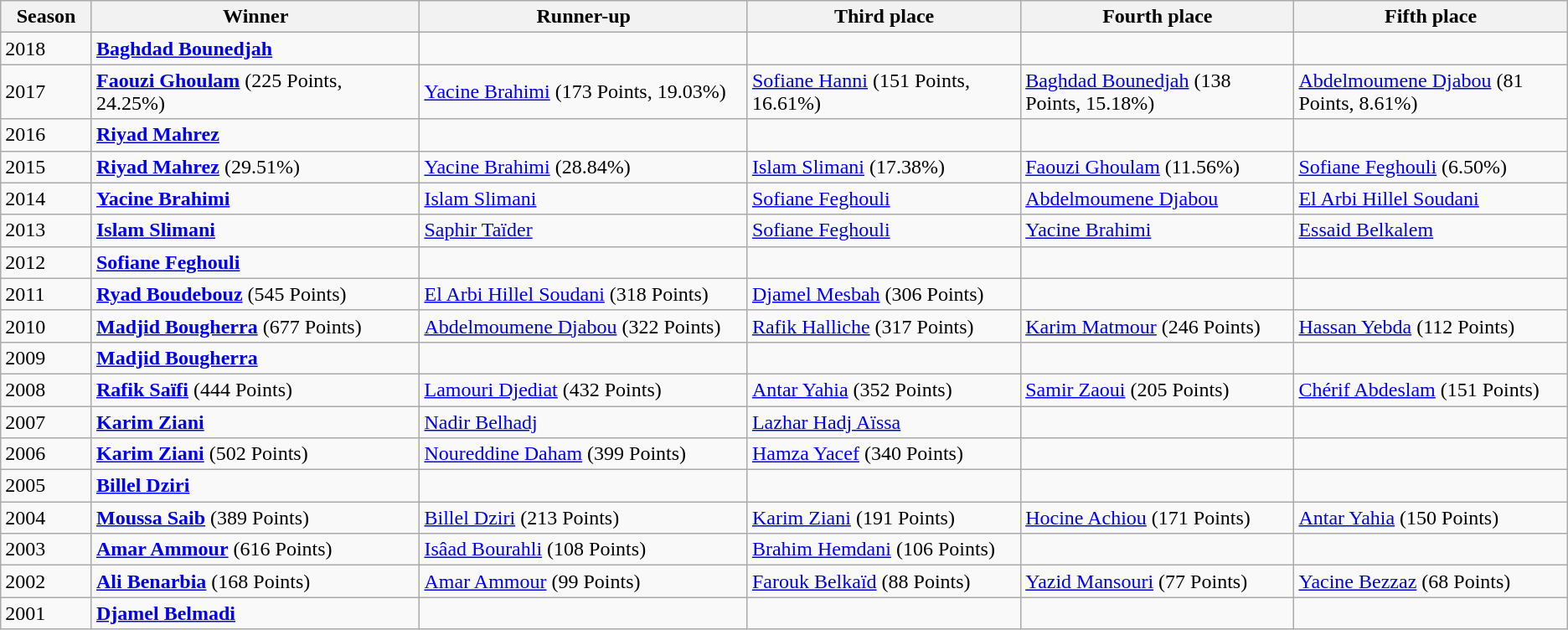<table class="wikitable">
<tr>
<th width=5%>Season</th>
<th width=18%>Winner</th>
<th width=18%>Runner-up</th>
<th width=15%>Third place</th>
<th width=15%>Fourth place</th>
<th width=15%>Fifth place</th>
</tr>
<tr>
<td>2018</td>
<td><strong><a href='#'>Baghdad Bounedjah</a></strong></td>
<td></td>
<td></td>
<td></td>
<td></td>
</tr>
<tr>
<td>2017</td>
<td><strong><a href='#'>Faouzi Ghoulam</a></strong> (225 Points, 24.25%)</td>
<td><a href='#'>Yacine Brahimi</a> (173 Points, 19.03%)</td>
<td><a href='#'>Sofiane Hanni</a> (151 Points, 16.61%)</td>
<td><a href='#'>Baghdad Bounedjah</a> (138 Points, 15.18%)</td>
<td><a href='#'>Abdelmoumene Djabou</a> (81 Points, 8.61%)</td>
</tr>
<tr>
<td>2016</td>
<td><strong><a href='#'>Riyad Mahrez</a></strong></td>
<td></td>
<td></td>
<td></td>
<td></td>
</tr>
<tr>
<td>2015</td>
<td><strong><a href='#'>Riyad Mahrez</a></strong> (29.51%)</td>
<td><a href='#'>Yacine Brahimi</a> (28.84%)</td>
<td><a href='#'>Islam Slimani</a> (17.38%)</td>
<td><a href='#'>Faouzi Ghoulam</a> (11.56%)</td>
<td><a href='#'>Sofiane Feghouli</a> (6.50%)</td>
</tr>
<tr>
<td>2014</td>
<td><strong><a href='#'>Yacine Brahimi</a></strong></td>
<td><a href='#'>Islam Slimani</a></td>
<td><a href='#'>Sofiane Feghouli</a></td>
<td><a href='#'>Abdelmoumene Djabou</a></td>
<td><a href='#'>El Arbi Hillel Soudani</a></td>
</tr>
<tr>
<td>2013</td>
<td><strong><a href='#'>Islam Slimani</a></strong></td>
<td><a href='#'>Saphir Taïder</a></td>
<td><a href='#'>Sofiane Feghouli</a></td>
<td><a href='#'>Yacine Brahimi</a></td>
<td><a href='#'>Essaid Belkalem</a></td>
</tr>
<tr>
<td>2012</td>
<td><strong><a href='#'>Sofiane Feghouli</a></strong></td>
<td></td>
<td></td>
<td></td>
<td></td>
</tr>
<tr>
<td>2011</td>
<td><strong><a href='#'>Ryad Boudebouz</a></strong> (545 Points)</td>
<td><a href='#'>El Arbi Hillel Soudani</a> (318 Points)</td>
<td><a href='#'>Djamel Mesbah</a> (306 Points)</td>
<td></td>
<td></td>
</tr>
<tr>
<td>2010</td>
<td><strong><a href='#'>Madjid Bougherra</a></strong> (677 Points)</td>
<td><a href='#'>Abdelmoumene Djabou</a> (322 Points)</td>
<td><a href='#'>Rafik Halliche</a> (317 Points)</td>
<td><a href='#'>Karim Matmour</a> (246 Points)</td>
<td><a href='#'>Hassan Yebda</a> (112 Points)</td>
</tr>
<tr>
<td>2009</td>
<td><strong><a href='#'>Madjid Bougherra</a></strong></td>
<td></td>
<td></td>
<td></td>
<td></td>
</tr>
<tr>
<td>2008</td>
<td><strong><a href='#'>Rafik Saïfi</a></strong> (444 Points)</td>
<td><a href='#'>Lamouri Djediat</a> (432 Points)</td>
<td><a href='#'>Antar Yahia</a> (352 Points)</td>
<td><a href='#'>Samir Zaoui</a> (205 Points)</td>
<td><a href='#'>Chérif Abdeslam</a> (151 Points)</td>
</tr>
<tr>
<td>2007</td>
<td><strong><a href='#'>Karim Ziani</a></strong></td>
<td><a href='#'>Nadir Belhadj</a></td>
<td><a href='#'>Lazhar Hadj Aïssa</a></td>
<td></td>
<td></td>
</tr>
<tr>
<td>2006</td>
<td><strong><a href='#'>Karim Ziani</a></strong> (502 Points)</td>
<td><a href='#'>Noureddine Daham</a> (399 Points)</td>
<td><a href='#'>Hamza Yacef</a> (340 Points)</td>
<td></td>
<td></td>
</tr>
<tr>
<td>2005</td>
<td><strong><a href='#'>Billel Dziri</a></strong></td>
<td></td>
<td></td>
<td></td>
<td></td>
</tr>
<tr>
<td>2004</td>
<td><strong><a href='#'>Moussa Saib</a></strong> (389 Points)</td>
<td><a href='#'>Billel Dziri</a> (213 Points)</td>
<td><a href='#'>Karim Ziani</a> (191 Points)</td>
<td><a href='#'>Hocine Achiou</a> (171 Points)</td>
<td><a href='#'>Antar Yahia</a> (150 Points)</td>
</tr>
<tr>
<td>2003</td>
<td><strong><a href='#'>Amar Ammour</a></strong> (616 Points)</td>
<td><a href='#'>Isâad Bourahli</a> (108 Points)</td>
<td><a href='#'>Brahim Hemdani</a> (106 Points)</td>
<td></td>
<td></td>
</tr>
<tr>
<td>2002</td>
<td><strong><a href='#'>Ali Benarbia</a></strong> (168 Points)</td>
<td><a href='#'>Amar Ammour</a> (99 Points)</td>
<td><a href='#'>Farouk Belkaïd</a> (88 Points)</td>
<td><a href='#'>Yazid Mansouri</a> (77 Points)</td>
<td><a href='#'>Yacine Bezzaz</a> (68 Points)</td>
</tr>
<tr>
<td>2001</td>
<td><strong><a href='#'>Djamel Belmadi</a></strong></td>
<td></td>
<td></td>
<td></td>
<td></td>
</tr>
</table>
